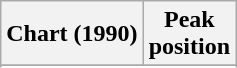<table class="wikitable sortable plainrowheaders" style="text-align:center">
<tr>
<th scope="col">Chart (1990)</th>
<th scope="col">Peak<br> position</th>
</tr>
<tr>
</tr>
<tr>
</tr>
<tr>
</tr>
</table>
